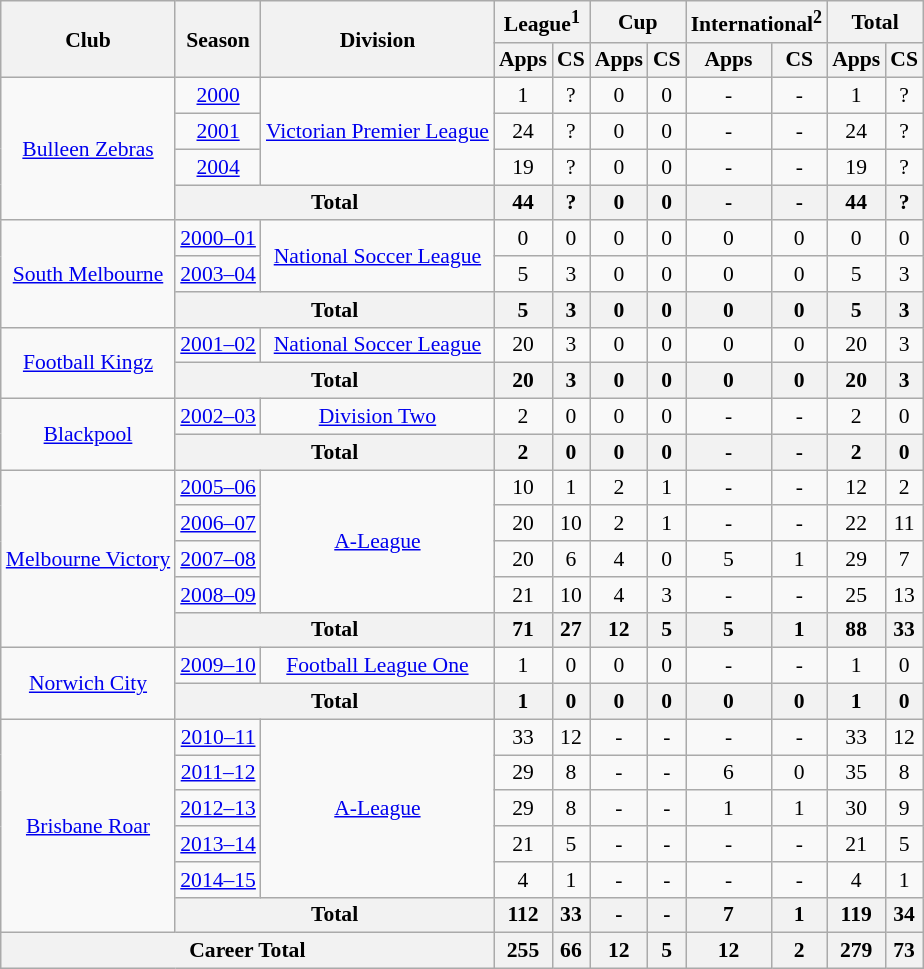<table class="wikitable" style="font-size:90%; text-align: center">
<tr>
<th rowspan="2">Club</th>
<th rowspan="2">Season</th>
<th rowspan="2">Division</th>
<th colspan="2">League<sup>1</sup></th>
<th colspan="2">Cup</th>
<th colspan="2">International<sup>2</sup></th>
<th colspan="2">Total</th>
</tr>
<tr>
<th>Apps</th>
<th>CS</th>
<th>Apps</th>
<th>CS</th>
<th>Apps</th>
<th>CS</th>
<th>Apps</th>
<th>CS</th>
</tr>
<tr>
<td rowspan="4" valign="center"><a href='#'>Bulleen Zebras</a></td>
<td><a href='#'>2000</a></td>
<td rowspan="3" valign="center"><a href='#'>Victorian Premier League</a></td>
<td>1</td>
<td>?</td>
<td>0</td>
<td>0</td>
<td>-</td>
<td>-</td>
<td>1</td>
<td>?</td>
</tr>
<tr>
<td><a href='#'>2001</a></td>
<td>24</td>
<td>?</td>
<td>0</td>
<td>0</td>
<td>-</td>
<td>-</td>
<td>24</td>
<td>?</td>
</tr>
<tr>
<td><a href='#'>2004</a></td>
<td>19</td>
<td>?</td>
<td>0</td>
<td>0</td>
<td>-</td>
<td>-</td>
<td>19</td>
<td>?</td>
</tr>
<tr>
<th colspan="2">Total</th>
<th>44</th>
<th>?</th>
<th>0</th>
<th>0</th>
<th>-</th>
<th>-</th>
<th>44</th>
<th>?</th>
</tr>
<tr>
<td rowspan="3" valign="center"><a href='#'>South Melbourne</a></td>
<td><a href='#'>2000–01</a></td>
<td rowspan="2" valign="center"><a href='#'>National Soccer League</a></td>
<td>0</td>
<td>0</td>
<td>0</td>
<td>0</td>
<td>0</td>
<td>0</td>
<td>0</td>
<td>0</td>
</tr>
<tr>
<td><a href='#'>2003–04</a></td>
<td>5</td>
<td>3</td>
<td>0</td>
<td>0</td>
<td>0</td>
<td>0</td>
<td>5</td>
<td>3</td>
</tr>
<tr>
<th colspan="2">Total</th>
<th>5</th>
<th>3</th>
<th>0</th>
<th>0</th>
<th>0</th>
<th>0</th>
<th>5</th>
<th>3</th>
</tr>
<tr>
<td rowspan="2" valign="center"><a href='#'>Football Kingz</a></td>
<td><a href='#'>2001–02</a></td>
<td rowspan="1" valign="center"><a href='#'>National Soccer League</a></td>
<td>20</td>
<td>3</td>
<td>0</td>
<td>0</td>
<td>0</td>
<td>0</td>
<td>20</td>
<td>3</td>
</tr>
<tr>
<th colspan="2">Total</th>
<th>20</th>
<th>3</th>
<th>0</th>
<th>0</th>
<th>0</th>
<th>0</th>
<th>20</th>
<th>3</th>
</tr>
<tr>
<td rowspan="2" valign="center"><a href='#'>Blackpool</a></td>
<td><a href='#'>2002–03</a></td>
<td rowspan="1" valign="center"><a href='#'>Division Two</a></td>
<td>2</td>
<td>0</td>
<td>0</td>
<td>0</td>
<td>-</td>
<td>-</td>
<td>2</td>
<td>0</td>
</tr>
<tr>
<th colspan="2">Total</th>
<th>2</th>
<th>0</th>
<th>0</th>
<th>0</th>
<th>-</th>
<th>-</th>
<th>2</th>
<th>0</th>
</tr>
<tr>
<td rowspan="5" valign="center"><a href='#'>Melbourne Victory</a></td>
<td><a href='#'>2005–06</a></td>
<td rowspan="4" valign="center"><a href='#'>A-League</a></td>
<td>10</td>
<td>1</td>
<td>2</td>
<td>1</td>
<td>-</td>
<td>-</td>
<td>12</td>
<td>2</td>
</tr>
<tr>
<td><a href='#'>2006–07</a></td>
<td>20</td>
<td>10</td>
<td>2</td>
<td>1</td>
<td>-</td>
<td>-</td>
<td>22</td>
<td>11</td>
</tr>
<tr>
<td><a href='#'>2007–08</a></td>
<td>20</td>
<td>6</td>
<td>4</td>
<td>0</td>
<td>5</td>
<td>1</td>
<td>29</td>
<td>7</td>
</tr>
<tr>
<td><a href='#'>2008–09</a></td>
<td>21</td>
<td>10</td>
<td>4</td>
<td>3</td>
<td>-</td>
<td>-</td>
<td>25</td>
<td>13</td>
</tr>
<tr>
<th colspan="2">Total</th>
<th>71</th>
<th>27</th>
<th>12</th>
<th>5</th>
<th>5</th>
<th>1</th>
<th>88</th>
<th>33</th>
</tr>
<tr>
<td rowspan="2" valign="center"><a href='#'>Norwich City</a></td>
<td><a href='#'>2009–10</a></td>
<td rowspan="1" valign="center"><a href='#'>Football League One</a></td>
<td>1</td>
<td>0</td>
<td>0</td>
<td>0</td>
<td>-</td>
<td>-</td>
<td>1</td>
<td>0</td>
</tr>
<tr>
<th colspan="2">Total</th>
<th>1</th>
<th>0</th>
<th>0</th>
<th>0</th>
<th>0</th>
<th>0</th>
<th>1</th>
<th>0</th>
</tr>
<tr>
<td rowspan="6" valign="center"><a href='#'>Brisbane Roar</a></td>
<td><a href='#'>2010–11</a></td>
<td rowspan="5" valign="center"><a href='#'>A-League</a></td>
<td>33</td>
<td>12</td>
<td>-</td>
<td>-</td>
<td>-</td>
<td>-</td>
<td>33</td>
<td>12</td>
</tr>
<tr>
<td><a href='#'>2011–12</a></td>
<td>29</td>
<td>8</td>
<td>-</td>
<td>-</td>
<td>6</td>
<td>0</td>
<td>35</td>
<td>8</td>
</tr>
<tr>
<td><a href='#'>2012–13</a></td>
<td>29</td>
<td>8</td>
<td>-</td>
<td>-</td>
<td>1</td>
<td>1</td>
<td>30</td>
<td>9</td>
</tr>
<tr>
<td><a href='#'>2013–14</a></td>
<td>21</td>
<td>5</td>
<td>-</td>
<td>-</td>
<td>-</td>
<td>-</td>
<td>21</td>
<td>5</td>
</tr>
<tr>
<td><a href='#'>2014–15</a></td>
<td>4</td>
<td>1</td>
<td>-</td>
<td>-</td>
<td>-</td>
<td>-</td>
<td>4</td>
<td>1</td>
</tr>
<tr>
<th colspan="2">Total</th>
<th>112</th>
<th>33</th>
<th>-</th>
<th>-</th>
<th>7</th>
<th>1</th>
<th>119</th>
<th>34</th>
</tr>
<tr>
<th colspan="3">Career Total</th>
<th>255</th>
<th>66</th>
<th>12</th>
<th>5</th>
<th>12</th>
<th>2</th>
<th>279</th>
<th>73</th>
</tr>
</table>
